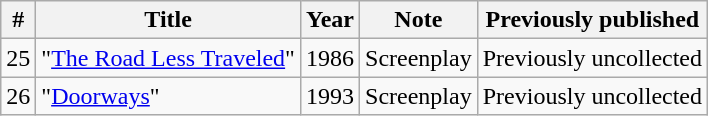<table class="wikitable">
<tr>
<th>#</th>
<th>Title</th>
<th>Year</th>
<th>Note</th>
<th>Previously published</th>
</tr>
<tr>
<td>25</td>
<td>"<a href='#'>The Road Less Traveled</a>"</td>
<td>1986</td>
<td>Screenplay</td>
<td>Previously uncollected</td>
</tr>
<tr>
<td>26</td>
<td>"<a href='#'>Doorways</a>"</td>
<td>1993</td>
<td>Screenplay</td>
<td>Previously uncollected</td>
</tr>
</table>
